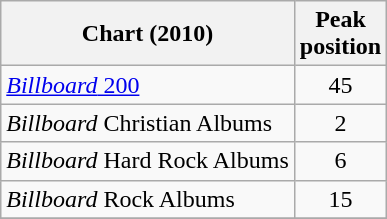<table class="wikitable sortable">
<tr>
<th>Chart (2010)</th>
<th>Peak<br>position</th>
</tr>
<tr>
<td><a href='#'><em>Billboard</em> 200</a></td>
<td align="center">45</td>
</tr>
<tr>
<td><em>Billboard</em> Christian Albums</td>
<td align="center">2</td>
</tr>
<tr>
<td><em>Billboard</em> Hard Rock Albums</td>
<td align="center">6</td>
</tr>
<tr>
<td><em>Billboard</em> Rock Albums</td>
<td align="center">15</td>
</tr>
<tr>
</tr>
</table>
